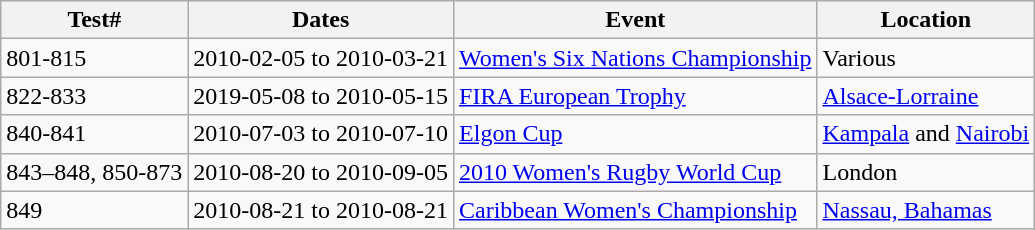<table class="wikitable">
<tr>
<th>Test#</th>
<th>Dates</th>
<th>Event</th>
<th>Location</th>
</tr>
<tr>
<td>801-815</td>
<td>2010-02-05 to 2010-03-21</td>
<td><a href='#'>Women's Six Nations Championship</a></td>
<td>Various</td>
</tr>
<tr>
<td>822-833</td>
<td>2019-05-08 to 2010-05-15</td>
<td><a href='#'>FIRA European Trophy</a></td>
<td><a href='#'>Alsace-Lorraine</a></td>
</tr>
<tr>
<td>840-841</td>
<td>2010-07-03 to 2010-07-10</td>
<td><a href='#'>Elgon Cup</a></td>
<td><a href='#'>Kampala</a> and <a href='#'>Nairobi</a></td>
</tr>
<tr>
<td>843–848, 850-873</td>
<td>2010-08-20 to 2010-09-05</td>
<td><a href='#'>2010 Women's Rugby World Cup</a></td>
<td>London</td>
</tr>
<tr>
<td>849</td>
<td>2010-08-21 to 2010-08-21</td>
<td><a href='#'>Caribbean Women's Championship</a></td>
<td><a href='#'>Nassau, Bahamas</a></td>
</tr>
</table>
